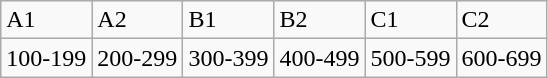<table class="wikitable">
<tr>
<td>A1</td>
<td>A2</td>
<td>B1</td>
<td>B2</td>
<td>C1</td>
<td>C2</td>
</tr>
<tr>
<td>100-199</td>
<td>200-299</td>
<td>300-399</td>
<td>400-499</td>
<td>500-599</td>
<td>600-699</td>
</tr>
</table>
